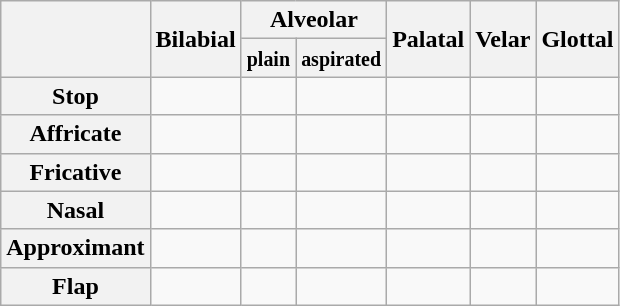<table class="wikitable" style="text-align: center;">
<tr>
<th rowspan="2"></th>
<th rowspan="2">Bilabial</th>
<th colspan="2">Alveolar</th>
<th rowspan="2">Palatal</th>
<th rowspan="2">Velar</th>
<th rowspan="2">Glottal</th>
</tr>
<tr>
<th><small>plain</small></th>
<th><small>aspirated</small></th>
</tr>
<tr>
<th>Stop</th>
<td></td>
<td></td>
<td></td>
<td></td>
<td></td>
<td></td>
</tr>
<tr>
<th>Affricate</th>
<td></td>
<td></td>
<td></td>
<td></td>
<td></td>
<td></td>
</tr>
<tr>
<th>Fricative</th>
<td></td>
<td></td>
<td></td>
<td></td>
<td></td>
<td></td>
</tr>
<tr>
<th>Nasal</th>
<td></td>
<td></td>
<td></td>
<td></td>
<td></td>
<td></td>
</tr>
<tr>
<th>Approximant</th>
<td></td>
<td></td>
<td></td>
<td></td>
<td></td>
<td></td>
</tr>
<tr>
<th>Flap</th>
<td></td>
<td></td>
<td></td>
<td></td>
<td></td>
<td></td>
</tr>
</table>
